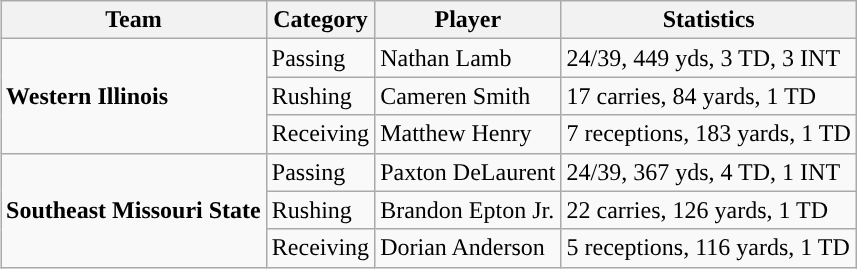<table class="wikitable" style="float: right;">
<tr>
<th>Team</th>
<th>Category</th>
<th>Player</th>
<th>Statistics</th>
</tr>
<tr>
<td rowspan=3><strong>Western Illinois</strong></td>
<td>Passing</td>
<td>Nathan Lamb</td>
<td>24/39, 449 yds, 3 TD, 3 INT</td>
</tr>
<tr>
<td>Rushing</td>
<td>Cameren Smith</td>
<td>17 carries, 84 yards, 1 TD</td>
</tr>
<tr>
<td>Receiving</td>
<td>Matthew Henry</td>
<td>7 receptions, 183 yards, 1 TD</td>
</tr>
<tr>
<td rowspan=3><strong>Southeast Missouri State</strong></td>
<td>Passing</td>
<td>Paxton DeLaurent</td>
<td>24/39, 367 yds, 4 TD, 1 INT</td>
</tr>
<tr>
<td>Rushing</td>
<td>Brandon Epton Jr.</td>
<td>22 carries, 126 yards, 1 TD</td>
</tr>
<tr>
<td>Receiving</td>
<td>Dorian Anderson</td>
<td>5 receptions, 116 yards, 1 TD</td>
</tr>
</table>
